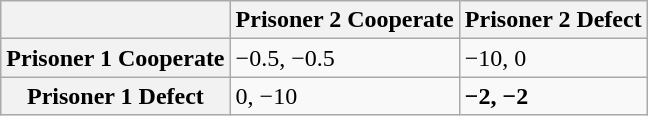<table class="wikitable" style="margin: 1em auto 1em auto">
<tr>
<th></th>
<th>Prisoner 2 Cooperate</th>
<th>Prisoner 2 Defect</th>
</tr>
<tr>
<th>Prisoner 1 Cooperate</th>
<td>−0.5, −0.5</td>
<td>−10, 0</td>
</tr>
<tr>
<th>Prisoner 1 Defect</th>
<td>0, −10</td>
<td><strong>−2, −2</strong></td>
</tr>
</table>
